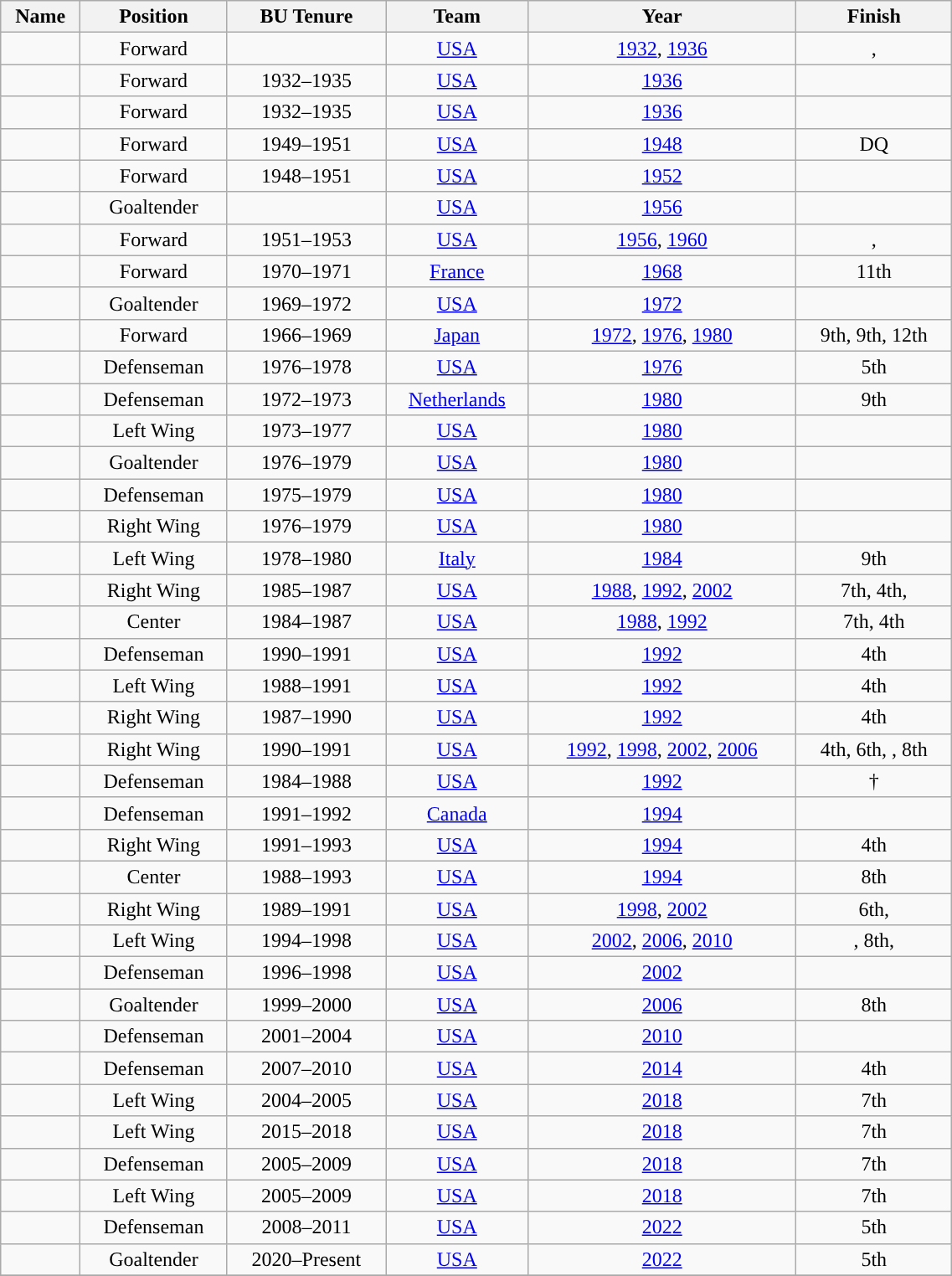<table class="wikitable sortable" width="60%">
<tr>
<th>Name</th>
<th>Position</th>
<th>BU Tenure</th>
<th>Team</th>
<th>Year</th>
<th>Finish</th>
</tr>
<tr align="center">
<td></td>
<td>Forward</td>
<td></td>
<td> <a href='#'>USA</a></td>
<td><a href='#'>1932</a>, <a href='#'>1936</a></td>
<td>, </td>
</tr>
<tr align="center">
<td></td>
<td>Forward</td>
<td>1932–1935</td>
<td> <a href='#'>USA</a></td>
<td><a href='#'>1936</a></td>
<td></td>
</tr>
<tr align="center">
<td></td>
<td>Forward</td>
<td>1932–1935</td>
<td> <a href='#'>USA</a></td>
<td><a href='#'>1936</a></td>
<td></td>
</tr>
<tr align="center">
<td></td>
<td>Forward</td>
<td>1949–1951</td>
<td> <a href='#'>USA</a></td>
<td><a href='#'>1948</a></td>
<td>DQ</td>
</tr>
<tr align="center">
<td></td>
<td>Forward</td>
<td>1948–1951</td>
<td> <a href='#'>USA</a></td>
<td><a href='#'>1952</a></td>
<td></td>
</tr>
<tr align="center">
<td></td>
<td>Goaltender</td>
<td></td>
<td> <a href='#'>USA</a></td>
<td><a href='#'>1956</a></td>
<td></td>
</tr>
<tr align="center">
<td></td>
<td>Forward</td>
<td>1951–1953</td>
<td> <a href='#'>USA</a></td>
<td><a href='#'>1956</a>, <a href='#'>1960</a></td>
<td>, </td>
</tr>
<tr align="center">
<td></td>
<td>Forward</td>
<td>1970–1971</td>
<td> <a href='#'>France</a></td>
<td><a href='#'>1968</a></td>
<td>11th</td>
</tr>
<tr align="center">
<td></td>
<td>Goaltender</td>
<td>1969–1972</td>
<td> <a href='#'>USA</a></td>
<td><a href='#'>1972</a></td>
<td></td>
</tr>
<tr align="center">
<td></td>
<td>Forward</td>
<td>1966–1969</td>
<td> <a href='#'>Japan</a></td>
<td><a href='#'>1972</a>, <a href='#'>1976</a>, <a href='#'>1980</a></td>
<td>9th, 9th, 12th</td>
</tr>
<tr align="center">
<td></td>
<td>Defenseman</td>
<td>1976–1978</td>
<td> <a href='#'>USA</a></td>
<td><a href='#'>1976</a></td>
<td>5th</td>
</tr>
<tr align="center">
<td></td>
<td>Defenseman</td>
<td>1972–1973</td>
<td> <a href='#'>Netherlands</a></td>
<td><a href='#'>1980</a></td>
<td>9th</td>
</tr>
<tr align="center">
<td></td>
<td>Left Wing</td>
<td>1973–1977</td>
<td> <a href='#'>USA</a></td>
<td><a href='#'>1980</a></td>
<td></td>
</tr>
<tr align="center">
<td></td>
<td>Goaltender</td>
<td>1976–1979</td>
<td> <a href='#'>USA</a></td>
<td><a href='#'>1980</a></td>
<td></td>
</tr>
<tr align="center">
<td></td>
<td>Defenseman</td>
<td>1975–1979</td>
<td> <a href='#'>USA</a></td>
<td><a href='#'>1980</a></td>
<td></td>
</tr>
<tr align="center">
<td></td>
<td>Right Wing</td>
<td>1976–1979</td>
<td> <a href='#'>USA</a></td>
<td><a href='#'>1980</a></td>
<td></td>
</tr>
<tr align="center">
<td></td>
<td>Left Wing</td>
<td>1978–1980</td>
<td> <a href='#'>Italy</a></td>
<td><a href='#'>1984</a></td>
<td>9th</td>
</tr>
<tr align="center">
<td></td>
<td>Right Wing</td>
<td>1985–1987</td>
<td> <a href='#'>USA</a></td>
<td><a href='#'>1988</a>, <a href='#'>1992</a>, <a href='#'>2002</a></td>
<td>7th, 4th, </td>
</tr>
<tr align="center">
<td></td>
<td>Center</td>
<td>1984–1987</td>
<td> <a href='#'>USA</a></td>
<td><a href='#'>1988</a>, <a href='#'>1992</a></td>
<td>7th, 4th</td>
</tr>
<tr align="center">
<td></td>
<td>Defenseman</td>
<td>1990–1991</td>
<td> <a href='#'>USA</a></td>
<td><a href='#'>1992</a></td>
<td>4th</td>
</tr>
<tr align="center">
<td></td>
<td>Left Wing</td>
<td>1988–1991</td>
<td> <a href='#'>USA</a></td>
<td><a href='#'>1992</a></td>
<td>4th</td>
</tr>
<tr align="center">
<td></td>
<td>Right Wing</td>
<td>1987–1990</td>
<td> <a href='#'>USA</a></td>
<td><a href='#'>1992</a></td>
<td>4th</td>
</tr>
<tr align="center">
<td></td>
<td>Right Wing</td>
<td>1990–1991</td>
<td> <a href='#'>USA</a></td>
<td><a href='#'>1992</a>, <a href='#'>1998</a>, <a href='#'>2002</a>, <a href='#'>2006</a></td>
<td>4th, 6th, , 8th</td>
</tr>
<tr align="center">
<td></td>
<td>Defenseman</td>
<td>1984–1988</td>
<td> <a href='#'>USA</a></td>
<td><a href='#'>1992</a></td>
<td>†</td>
</tr>
<tr align="center">
<td></td>
<td>Defenseman</td>
<td>1991–1992</td>
<td> <a href='#'>Canada</a></td>
<td><a href='#'>1994</a></td>
<td></td>
</tr>
<tr align="center">
<td></td>
<td>Right Wing</td>
<td>1991–1993</td>
<td> <a href='#'>USA</a></td>
<td><a href='#'>1994</a></td>
<td>4th</td>
</tr>
<tr align="center">
<td></td>
<td>Center</td>
<td>1988–1993</td>
<td> <a href='#'>USA</a></td>
<td><a href='#'>1994</a></td>
<td>8th</td>
</tr>
<tr align="center">
<td></td>
<td>Right Wing</td>
<td>1989–1991</td>
<td> <a href='#'>USA</a></td>
<td><a href='#'>1998</a>, <a href='#'>2002</a></td>
<td>6th, </td>
</tr>
<tr align="center">
<td></td>
<td>Left Wing</td>
<td>1994–1998</td>
<td> <a href='#'>USA</a></td>
<td><a href='#'>2002</a>, <a href='#'>2006</a>, <a href='#'>2010</a></td>
<td>, 8th, </td>
</tr>
<tr align="center">
<td></td>
<td>Defenseman</td>
<td>1996–1998</td>
<td> <a href='#'>USA</a></td>
<td><a href='#'>2002</a></td>
<td></td>
</tr>
<tr align="center">
<td></td>
<td>Goaltender</td>
<td>1999–2000</td>
<td> <a href='#'>USA</a></td>
<td><a href='#'>2006</a></td>
<td>8th</td>
</tr>
<tr align="center">
<td></td>
<td>Defenseman</td>
<td>2001–2004</td>
<td> <a href='#'>USA</a></td>
<td><a href='#'>2010</a></td>
<td></td>
</tr>
<tr align="center">
<td></td>
<td>Defenseman</td>
<td>2007–2010</td>
<td> <a href='#'>USA</a></td>
<td><a href='#'>2014</a></td>
<td>4th</td>
</tr>
<tr align="center">
<td></td>
<td>Left Wing</td>
<td>2004–2005</td>
<td> <a href='#'>USA</a></td>
<td><a href='#'>2018</a></td>
<td>7th</td>
</tr>
<tr align="center">
<td></td>
<td>Left Wing</td>
<td>2015–2018</td>
<td> <a href='#'>USA</a></td>
<td><a href='#'>2018</a></td>
<td>7th</td>
</tr>
<tr align="center">
<td></td>
<td>Defenseman</td>
<td>2005–2009</td>
<td> <a href='#'>USA</a></td>
<td><a href='#'>2018</a></td>
<td>7th</td>
</tr>
<tr align="center">
<td></td>
<td>Left Wing</td>
<td>2005–2009</td>
<td> <a href='#'>USA</a></td>
<td><a href='#'>2018</a></td>
<td>7th</td>
</tr>
<tr align="center">
<td></td>
<td>Defenseman</td>
<td>2008–2011</td>
<td> <a href='#'>USA</a></td>
<td><a href='#'>2022</a></td>
<td>5th</td>
</tr>
<tr align="center">
<td></td>
<td>Goaltender</td>
<td>2020–Present</td>
<td> <a href='#'>USA</a></td>
<td><a href='#'>2022</a></td>
<td>5th</td>
</tr>
<tr align="center">
</tr>
</table>
